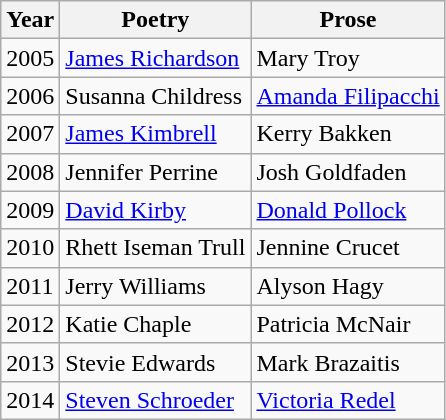<table class="wikitable">
<tr>
<th>Year</th>
<th>Poetry</th>
<th>Prose</th>
</tr>
<tr>
<td>2005</td>
<td><a href='#'>James Richardson</a></td>
<td>Mary Troy</td>
</tr>
<tr>
<td>2006</td>
<td>Susanna Childress</td>
<td><a href='#'>Amanda Filipacchi</a></td>
</tr>
<tr>
<td>2007</td>
<td><a href='#'>James Kimbrell</a></td>
<td>Kerry Bakken</td>
</tr>
<tr>
<td>2008</td>
<td>Jennifer Perrine</td>
<td>Josh Goldfaden</td>
</tr>
<tr>
<td>2009</td>
<td><a href='#'>David Kirby</a></td>
<td><a href='#'>Donald Pollock</a></td>
</tr>
<tr>
<td>2010</td>
<td>Rhett Iseman Trull</td>
<td>Jennine Crucet</td>
</tr>
<tr>
<td>2011</td>
<td>Jerry Williams</td>
<td>Alyson Hagy</td>
</tr>
<tr>
<td>2012</td>
<td>Katie Chaple</td>
<td>Patricia McNair</td>
</tr>
<tr>
<td>2013</td>
<td>Stevie Edwards</td>
<td>Mark Brazaitis</td>
</tr>
<tr>
<td>2014</td>
<td><a href='#'>Steven Schroeder</a></td>
<td><a href='#'>Victoria Redel</a></td>
</tr>
</table>
